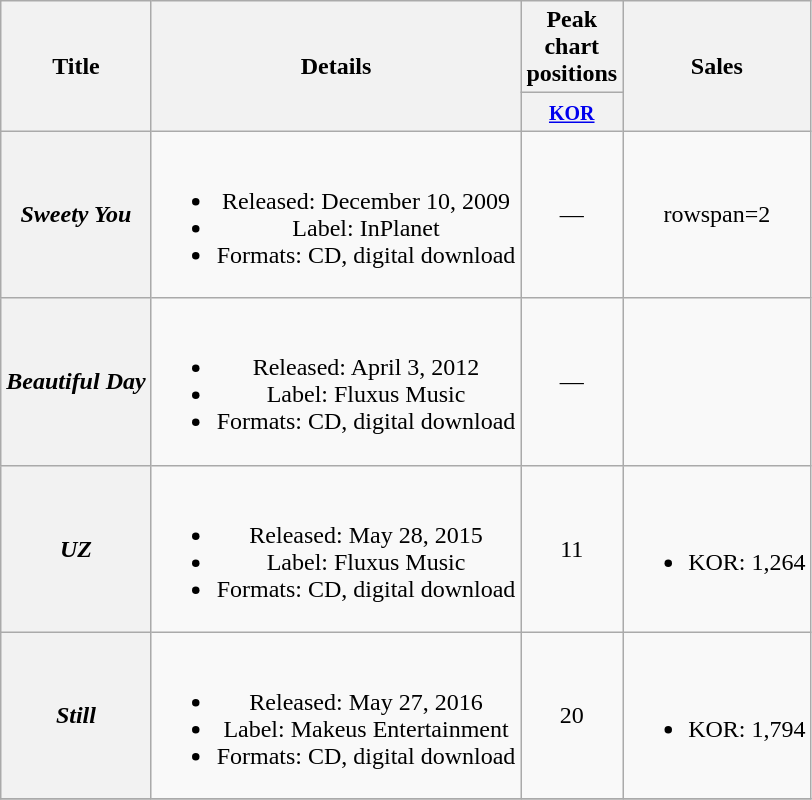<table class="wikitable plainrowheaders" style="text-align:center;">
<tr>
<th scope="col" rowspan="2">Title</th>
<th scope="col" rowspan="2">Details</th>
<th scope="col" colspan="1">Peak<br>chart<br>positions</th>
<th scope="col" rowspan="2">Sales</th>
</tr>
<tr>
<th><small><a href='#'>KOR</a></small><br></th>
</tr>
<tr>
<th scope="row"><em>Sweety You</em></th>
<td><br><ul><li>Released: December 10, 2009</li><li>Label: InPlanet</li><li>Formats: CD, digital download</li></ul></td>
<td>—</td>
<td>rowspan=2 </td>
</tr>
<tr>
<th scope="row"><em>Beautiful Day</em></th>
<td><br><ul><li>Released: April 3, 2012</li><li>Label: Fluxus Music</li><li>Formats: CD, digital download</li></ul></td>
<td>—</td>
</tr>
<tr>
<th scope="row"><em>UZ</em></th>
<td><br><ul><li>Released: May 28, 2015</li><li>Label: Fluxus Music</li><li>Formats: CD, digital download</li></ul></td>
<td>11</td>
<td><br><ul><li>KOR: 1,264</li></ul></td>
</tr>
<tr>
<th scope="row"><em>Still</em><br></th>
<td><br><ul><li>Released: May 27, 2016</li><li>Label: Makeus Entertainment</li><li>Formats: CD, digital download</li></ul></td>
<td>20</td>
<td><br><ul><li>KOR: 1,794</li></ul></td>
</tr>
<tr>
</tr>
</table>
